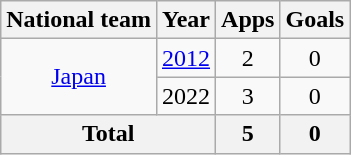<table class="wikitable" style="text-align:center">
<tr>
<th>National team</th>
<th>Year</th>
<th>Apps</th>
<th>Goals</th>
</tr>
<tr>
<td rowspan="2"><a href='#'>Japan</a></td>
<td><a href='#'>2012</a></td>
<td>2</td>
<td>0</td>
</tr>
<tr>
<td>2022</td>
<td>3</td>
<td>0</td>
</tr>
<tr>
<th colspan="2">Total</th>
<th>5</th>
<th>0</th>
</tr>
</table>
